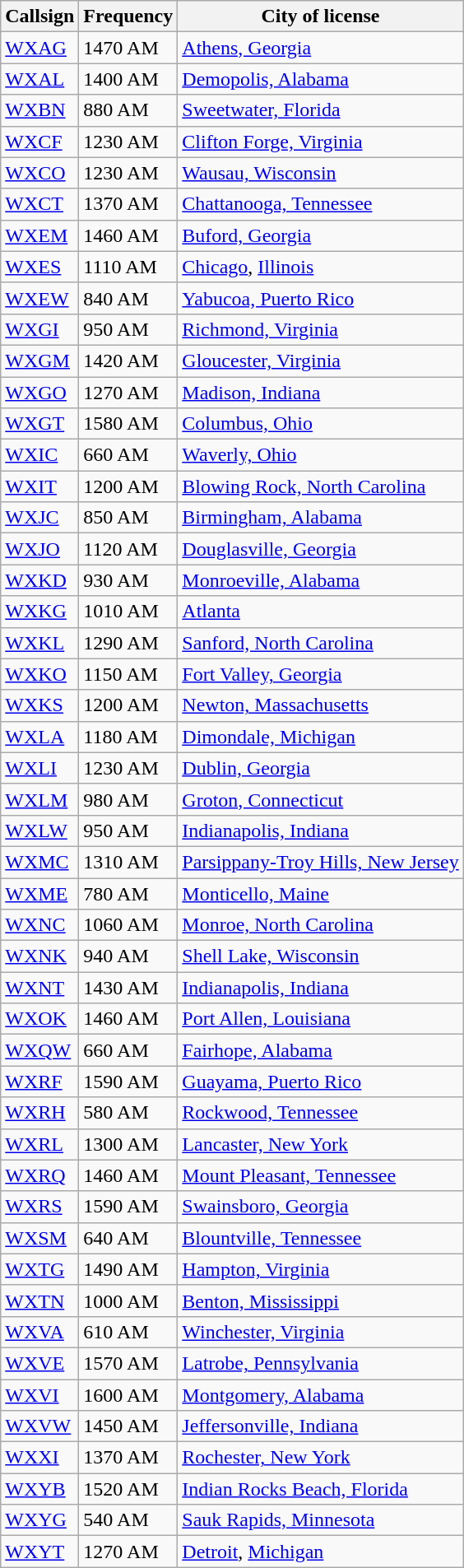<table class="wikitable sortable">
<tr>
<th>Callsign</th>
<th>Frequency</th>
<th>City of license</th>
</tr>
<tr>
<td><a href='#'>WXAG</a></td>
<td>1470 AM</td>
<td><a href='#'>Athens, Georgia</a></td>
</tr>
<tr>
<td><a href='#'>WXAL</a></td>
<td>1400 AM</td>
<td><a href='#'>Demopolis, Alabama</a></td>
</tr>
<tr>
<td><a href='#'>WXBN</a></td>
<td>880 AM</td>
<td><a href='#'>Sweetwater, Florida</a></td>
</tr>
<tr>
<td><a href='#'>WXCF</a></td>
<td>1230 AM</td>
<td><a href='#'>Clifton Forge, Virginia</a></td>
</tr>
<tr>
<td><a href='#'>WXCO</a></td>
<td>1230 AM</td>
<td><a href='#'>Wausau, Wisconsin</a></td>
</tr>
<tr>
<td><a href='#'>WXCT</a></td>
<td>1370 AM</td>
<td><a href='#'>Chattanooga, Tennessee</a></td>
</tr>
<tr>
<td><a href='#'>WXEM</a></td>
<td>1460 AM</td>
<td><a href='#'>Buford, Georgia</a></td>
</tr>
<tr>
<td><a href='#'>WXES</a></td>
<td>1110 AM</td>
<td><a href='#'>Chicago</a>, <a href='#'>Illinois</a></td>
</tr>
<tr>
<td><a href='#'>WXEW</a></td>
<td>840 AM</td>
<td><a href='#'>Yabucoa, Puerto Rico</a></td>
</tr>
<tr>
<td><a href='#'>WXGI</a></td>
<td>950 AM</td>
<td><a href='#'>Richmond, Virginia</a></td>
</tr>
<tr>
<td><a href='#'>WXGM</a></td>
<td>1420 AM</td>
<td><a href='#'>Gloucester, Virginia</a></td>
</tr>
<tr>
<td><a href='#'>WXGO</a></td>
<td>1270 AM</td>
<td><a href='#'>Madison, Indiana</a></td>
</tr>
<tr>
<td><a href='#'>WXGT</a></td>
<td>1580 AM</td>
<td><a href='#'>Columbus, Ohio</a></td>
</tr>
<tr>
<td><a href='#'>WXIC</a></td>
<td>660 AM</td>
<td><a href='#'>Waverly, Ohio</a></td>
</tr>
<tr>
<td><a href='#'>WXIT</a></td>
<td>1200 AM</td>
<td><a href='#'>Blowing Rock, North Carolina</a></td>
</tr>
<tr>
<td><a href='#'>WXJC</a></td>
<td>850 AM</td>
<td><a href='#'>Birmingham, Alabama</a></td>
</tr>
<tr>
<td><a href='#'>WXJO</a></td>
<td>1120 AM</td>
<td><a href='#'>Douglasville, Georgia</a></td>
</tr>
<tr>
<td><a href='#'>WXKD</a></td>
<td>930 AM</td>
<td><a href='#'>Monroeville, Alabama</a></td>
</tr>
<tr>
<td><a href='#'>WXKG</a></td>
<td>1010 AM</td>
<td><a href='#'>Atlanta</a></td>
</tr>
<tr>
<td><a href='#'>WXKL</a></td>
<td>1290 AM</td>
<td><a href='#'>Sanford, North Carolina</a></td>
</tr>
<tr>
<td><a href='#'>WXKO</a></td>
<td>1150 AM</td>
<td><a href='#'>Fort Valley, Georgia</a></td>
</tr>
<tr>
<td><a href='#'>WXKS</a></td>
<td>1200 AM</td>
<td><a href='#'>Newton, Massachusetts</a></td>
</tr>
<tr>
<td><a href='#'>WXLA</a></td>
<td>1180 AM</td>
<td><a href='#'>Dimondale, Michigan</a></td>
</tr>
<tr>
<td><a href='#'>WXLI</a></td>
<td>1230 AM</td>
<td><a href='#'>Dublin, Georgia</a></td>
</tr>
<tr>
<td><a href='#'>WXLM</a></td>
<td>980 AM</td>
<td><a href='#'>Groton, Connecticut</a></td>
</tr>
<tr>
<td><a href='#'>WXLW</a></td>
<td>950 AM</td>
<td><a href='#'>Indianapolis, Indiana</a></td>
</tr>
<tr>
<td><a href='#'>WXMC</a></td>
<td>1310 AM</td>
<td><a href='#'>Parsippany-Troy Hills, New Jersey</a></td>
</tr>
<tr>
<td><a href='#'>WXME</a></td>
<td>780 AM</td>
<td><a href='#'>Monticello, Maine</a></td>
</tr>
<tr>
<td><a href='#'>WXNC</a></td>
<td>1060 AM</td>
<td><a href='#'>Monroe, North Carolina</a></td>
</tr>
<tr>
<td><a href='#'>WXNK</a></td>
<td>940 AM</td>
<td><a href='#'>Shell Lake, Wisconsin</a></td>
</tr>
<tr>
<td><a href='#'>WXNT</a></td>
<td>1430 AM</td>
<td><a href='#'>Indianapolis, Indiana</a></td>
</tr>
<tr>
<td><a href='#'>WXOK</a></td>
<td>1460 AM</td>
<td><a href='#'>Port Allen, Louisiana</a></td>
</tr>
<tr>
<td><a href='#'>WXQW</a></td>
<td>660 AM</td>
<td><a href='#'>Fairhope, Alabama</a></td>
</tr>
<tr>
<td><a href='#'>WXRF</a></td>
<td>1590 AM</td>
<td><a href='#'>Guayama, Puerto Rico</a></td>
</tr>
<tr>
<td><a href='#'>WXRH</a></td>
<td>580 AM</td>
<td><a href='#'>Rockwood, Tennessee</a></td>
</tr>
<tr>
<td><a href='#'>WXRL</a></td>
<td>1300 AM</td>
<td><a href='#'>Lancaster, New York</a></td>
</tr>
<tr>
<td><a href='#'>WXRQ</a></td>
<td>1460 AM</td>
<td><a href='#'>Mount Pleasant, Tennessee</a></td>
</tr>
<tr>
<td><a href='#'>WXRS</a></td>
<td>1590 AM</td>
<td><a href='#'>Swainsboro, Georgia</a></td>
</tr>
<tr>
<td><a href='#'>WXSM</a></td>
<td>640 AM</td>
<td><a href='#'>Blountville, Tennessee</a></td>
</tr>
<tr>
<td><a href='#'>WXTG</a></td>
<td>1490 AM</td>
<td><a href='#'>Hampton, Virginia</a></td>
</tr>
<tr>
<td><a href='#'>WXTN</a></td>
<td>1000 AM</td>
<td><a href='#'>Benton, Mississippi</a></td>
</tr>
<tr>
<td><a href='#'>WXVA</a></td>
<td>610 AM</td>
<td><a href='#'>Winchester, Virginia</a></td>
</tr>
<tr>
<td><a href='#'>WXVE</a></td>
<td>1570 AM</td>
<td><a href='#'>Latrobe, Pennsylvania</a></td>
</tr>
<tr>
<td><a href='#'>WXVI</a></td>
<td>1600 AM</td>
<td><a href='#'>Montgomery, Alabama</a></td>
</tr>
<tr>
<td><a href='#'>WXVW</a></td>
<td>1450 AM</td>
<td><a href='#'>Jeffersonville, Indiana</a></td>
</tr>
<tr>
<td><a href='#'>WXXI</a></td>
<td>1370 AM</td>
<td><a href='#'>Rochester, New York</a></td>
</tr>
<tr>
<td><a href='#'>WXYB</a></td>
<td>1520 AM</td>
<td><a href='#'>Indian Rocks Beach, Florida</a></td>
</tr>
<tr>
<td><a href='#'>WXYG</a></td>
<td>540 AM</td>
<td><a href='#'>Sauk Rapids, Minnesota</a></td>
</tr>
<tr>
<td><a href='#'>WXYT</a></td>
<td>1270 AM</td>
<td><a href='#'>Detroit</a>, <a href='#'>Michigan</a></td>
</tr>
</table>
